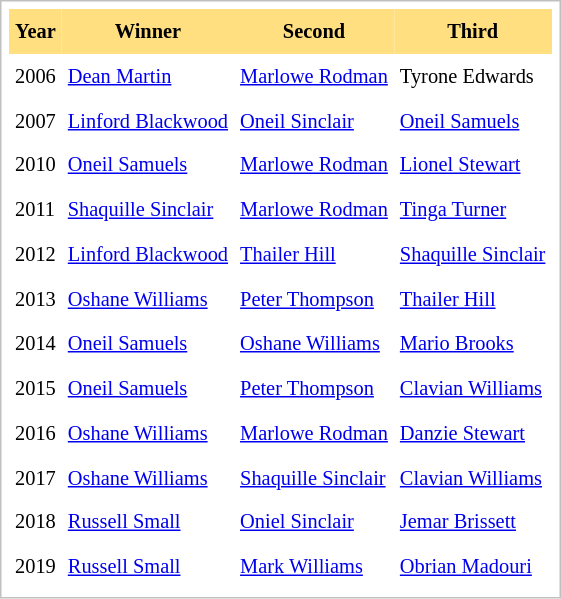<table cellpadding="4" cellspacing="0"  style="border: 1px solid silver; color: black; margin: 0 0 0.5em 0; background-color: white; padding: 5px; text-align: left; font-size:85%; vertical-align: top; line-height:1.6em;">
<tr>
<th scope=col; align="center" bgcolor="FFDF80">Year</th>
<th scope=col; align="center" bgcolor="FFDF80">Winner</th>
<th scope=col; align="center" bgcolor="FFDF80">Second</th>
<th scope=col; align="center" bgcolor="FFDF80">Third</th>
</tr>
<tr>
</tr>
<tr>
<td>2006</td>
<td><a href='#'>Dean Martin</a></td>
<td><a href='#'>Marlowe Rodman</a></td>
<td>Tyrone Edwards</td>
</tr>
<tr>
<td>2007</td>
<td><a href='#'>Linford Blackwood</a></td>
<td><a href='#'>Oneil Sinclair</a></td>
<td><a href='#'>Oneil Samuels</a></td>
</tr>
<tr>
<td>2010</td>
<td><a href='#'>Oneil Samuels</a></td>
<td><a href='#'>Marlowe Rodman</a></td>
<td><a href='#'>Lionel Stewart</a></td>
</tr>
<tr>
<td>2011</td>
<td><a href='#'>Shaquille Sinclair</a></td>
<td><a href='#'>Marlowe Rodman</a></td>
<td><a href='#'>Tinga Turner</a></td>
</tr>
<tr>
<td>2012</td>
<td><a href='#'>Linford Blackwood</a></td>
<td><a href='#'>Thailer Hill</a></td>
<td><a href='#'>Shaquille Sinclair</a></td>
</tr>
<tr>
<td>2013</td>
<td><a href='#'>Oshane Williams</a></td>
<td><a href='#'>Peter Thompson</a></td>
<td><a href='#'>Thailer Hill</a></td>
</tr>
<tr>
<td>2014</td>
<td><a href='#'>Oneil Samuels</a></td>
<td><a href='#'>Oshane Williams</a></td>
<td><a href='#'>Mario Brooks</a></td>
</tr>
<tr>
<td>2015</td>
<td><a href='#'>Oneil Samuels</a></td>
<td><a href='#'>Peter Thompson</a></td>
<td><a href='#'>Clavian Williams</a></td>
</tr>
<tr>
<td>2016</td>
<td><a href='#'>Oshane Williams</a></td>
<td><a href='#'>Marlowe Rodman</a></td>
<td><a href='#'>Danzie Stewart</a></td>
</tr>
<tr>
<td>2017</td>
<td><a href='#'>Oshane Williams</a></td>
<td><a href='#'>Shaquille Sinclair</a></td>
<td><a href='#'>Clavian Williams</a></td>
</tr>
<tr>
<td>2018</td>
<td><a href='#'>Russell Small</a></td>
<td><a href='#'>Oniel Sinclair</a></td>
<td><a href='#'>Jemar Brissett</a></td>
</tr>
<tr>
<td>2019</td>
<td><a href='#'>Russell Small</a></td>
<td><a href='#'>Mark Williams</a></td>
<td><a href='#'>Obrian Madouri</a></td>
</tr>
</table>
